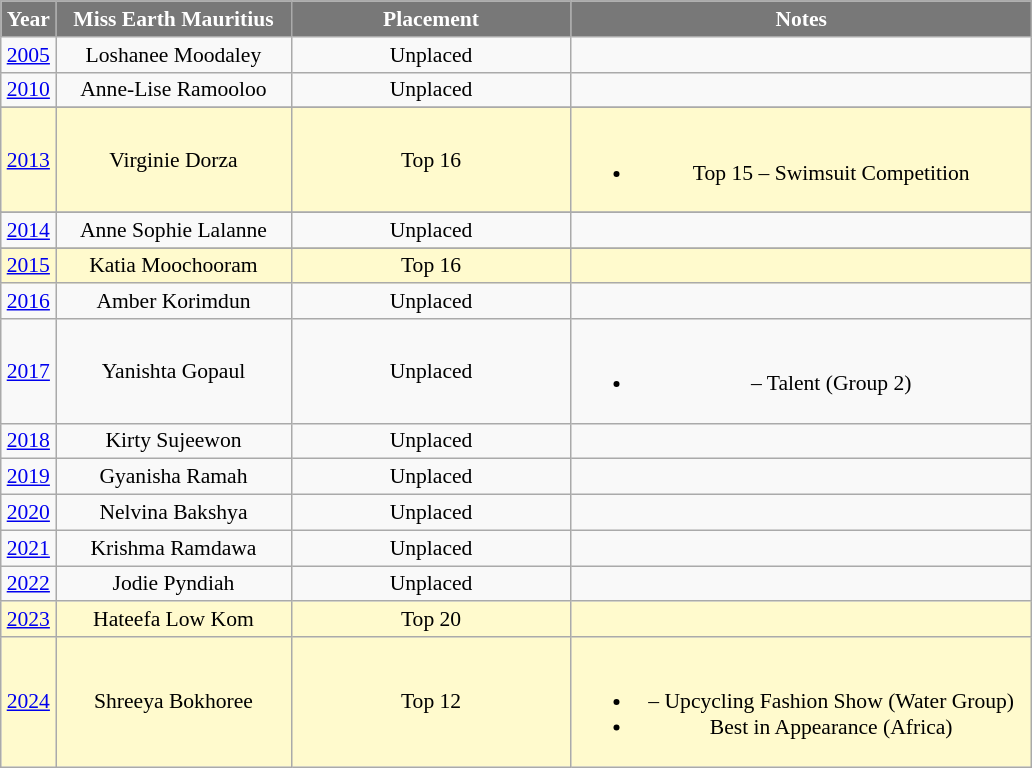<table class="wikitable sortable" style="font-size: 90%; text-align:center">
<tr>
<th width="30" style="background-color:#787878;color:#FFFFFF;">Year</th>
<th width="150" style="background-color:#787878;color:#FFFFFF;">Miss Earth Mauritius</th>
<th width="180" style="background-color:#787878;color:#FFFFFF;">Placement</th>
<th width="300" style="background-color:#787878;color:#FFFFFF;">Notes</th>
</tr>
<tr>
<td><a href='#'>2005</a></td>
<td>Loshanee Moodaley</td>
<td>Unplaced</td>
<td></td>
</tr>
<tr>
<td><a href='#'>2010</a></td>
<td>Anne-Lise Ramooloo</td>
<td>Unplaced</td>
<td></td>
</tr>
<tr>
</tr>
<tr style="background-color:#FFFACD;">
<td><a href='#'>2013</a></td>
<td>Virginie Dorza</td>
<td>Top 16</td>
<td><br><ul><li>Top 15 – Swimsuit Competition</li></ul></td>
</tr>
<tr>
</tr>
<tr>
<td><a href='#'>2014</a></td>
<td>Anne Sophie Lalanne</td>
<td>Unplaced</td>
<td></td>
</tr>
<tr>
</tr>
<tr style="background-color:#FFFACD;">
<td><a href='#'>2015</a></td>
<td>Katia Moochooram</td>
<td>Top 16</td>
<td></td>
</tr>
<tr>
<td><a href='#'>2016</a></td>
<td>Amber Korimdun</td>
<td>Unplaced</td>
<td></td>
</tr>
<tr>
<td><a href='#'>2017</a></td>
<td>Yanishta Gopaul</td>
<td>Unplaced</td>
<td><br><ul><li> – Talent (Group 2)</li></ul></td>
</tr>
<tr>
<td><a href='#'>2018</a></td>
<td>Kirty Sujeewon</td>
<td>Unplaced</td>
<td></td>
</tr>
<tr>
<td><a href='#'>2019</a></td>
<td>Gyanisha Ramah</td>
<td>Unplaced</td>
<td></td>
</tr>
<tr>
<td><a href='#'>2020</a></td>
<td>Nelvina Bakshya</td>
<td>Unplaced</td>
<td></td>
</tr>
<tr>
<td><a href='#'>2021</a></td>
<td>Krishma Ramdawa</td>
<td>Unplaced</td>
<td></td>
</tr>
<tr>
<td><a href='#'>2022</a></td>
<td>Jodie Pyndiah</td>
<td>Unplaced</td>
<td></td>
</tr>
<tr style="background-color:#FFFACD;">
<td><a href='#'>2023</a></td>
<td>Hateefa Low Kom</td>
<td>Top 20</td>
<td></td>
</tr>
<tr style="background-color:#FFFACD;">
<td><a href='#'>2024</a></td>
<td>Shreeya Bokhoree</td>
<td>Top 12</td>
<td><br><ul><li> – Upcycling Fashion Show (Water Group)</li><li>Best in Appearance (Africa)</li></ul></td>
</tr>
</table>
